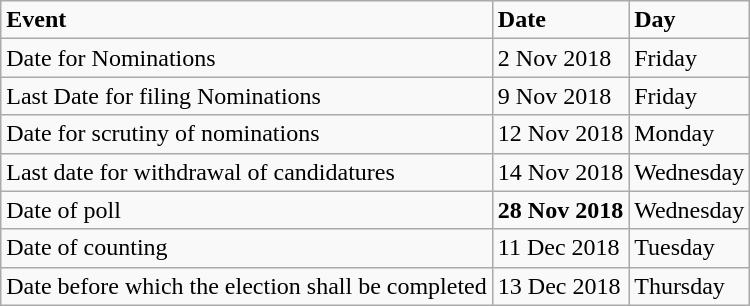<table class="wikitable">
<tr>
<td><strong>Event</strong></td>
<td><strong>Date</strong></td>
<td><strong>Day</strong></td>
</tr>
<tr>
<td>Date for Nominations</td>
<td>2 Nov 2018</td>
<td>Friday</td>
</tr>
<tr>
<td>Last Date for filing Nominations</td>
<td>9 Nov 2018</td>
<td>Friday</td>
</tr>
<tr>
<td>Date for scrutiny of nominations</td>
<td>12 Nov 2018</td>
<td>Monday</td>
</tr>
<tr>
<td>Last date for withdrawal of candidatures</td>
<td>14 Nov 2018</td>
<td>Wednesday</td>
</tr>
<tr>
<td>Date of poll</td>
<td><strong>28 Nov 2018</strong></td>
<td>Wednesday</td>
</tr>
<tr>
<td>Date of counting</td>
<td>11 Dec 2018</td>
<td>Tuesday</td>
</tr>
<tr>
<td>Date before which the election shall be completed</td>
<td>13 Dec 2018</td>
<td>Thursday</td>
</tr>
</table>
